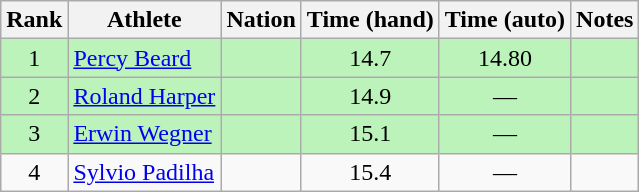<table class="wikitable sortable" style="text-align:center">
<tr>
<th>Rank</th>
<th>Athlete</th>
<th>Nation</th>
<th>Time (hand)</th>
<th>Time (auto)</th>
<th>Notes</th>
</tr>
<tr bgcolor=bbf3bb>
<td>1</td>
<td align=left><a href='#'>Percy Beard</a></td>
<td align=left></td>
<td>14.7</td>
<td>14.80</td>
<td></td>
</tr>
<tr bgcolor=bbf3bb>
<td>2</td>
<td align=left><a href='#'>Roland Harper</a></td>
<td align=left></td>
<td>14.9</td>
<td>—</td>
<td></td>
</tr>
<tr bgcolor=bbf3bb>
<td>3</td>
<td align=left><a href='#'>Erwin Wegner</a></td>
<td align=left></td>
<td>15.1</td>
<td>—</td>
<td></td>
</tr>
<tr>
<td>4</td>
<td align=left><a href='#'>Sylvio Padilha</a></td>
<td align=left></td>
<td>15.4</td>
<td>—</td>
<td></td>
</tr>
</table>
